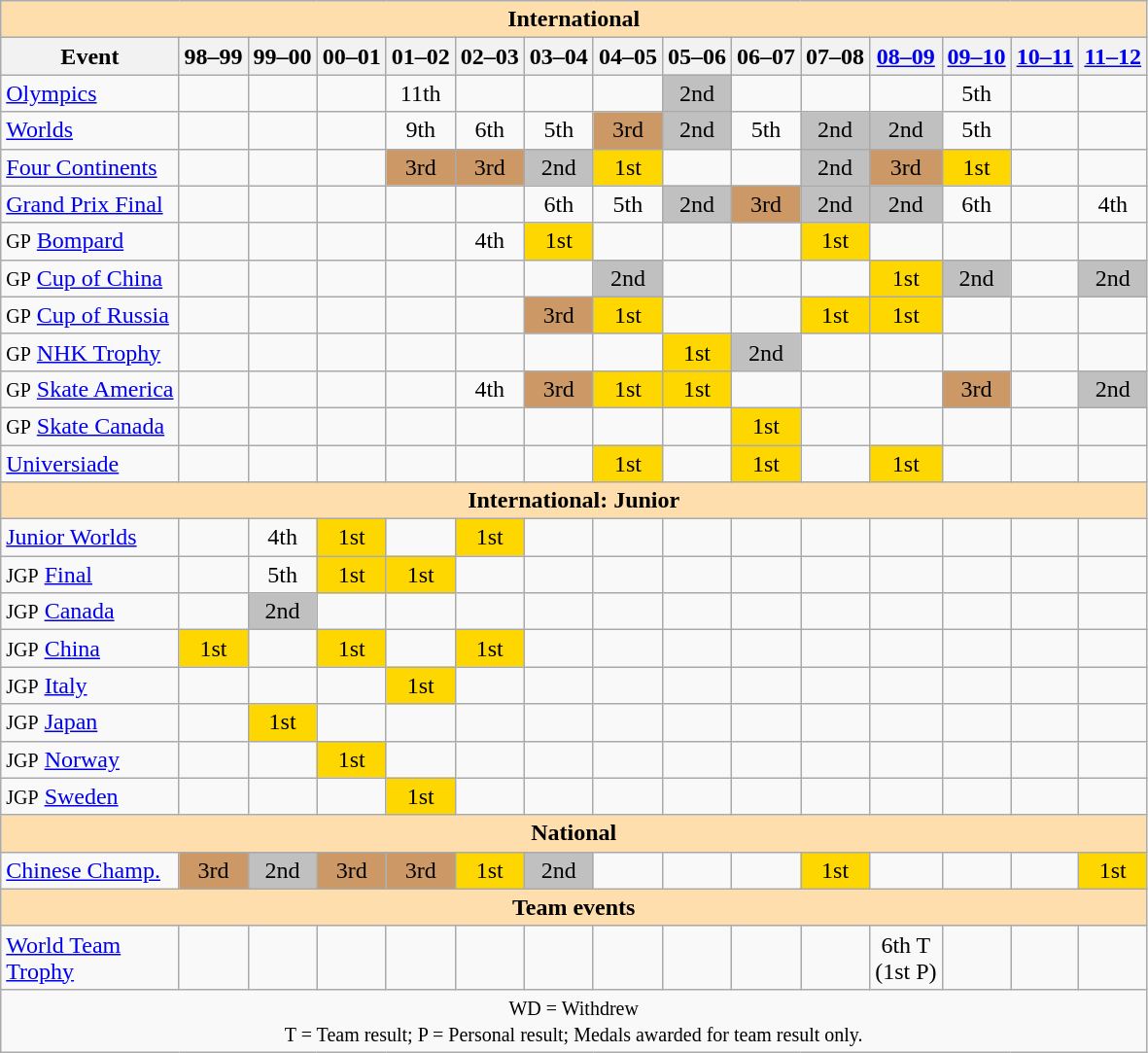<table class="wikitable" style="text-align:center">
<tr>
<th colspan="15" style="background-color: #ffdead; " align="center"><strong>International</strong></th>
</tr>
<tr>
<th>Event</th>
<th>98–99</th>
<th>99–00</th>
<th>00–01</th>
<th>01–02</th>
<th>02–03</th>
<th>03–04</th>
<th>04–05</th>
<th>05–06</th>
<th>06–07</th>
<th>07–08</th>
<th><a href='#'>08–09</a></th>
<th><a href='#'>09–10</a></th>
<th><a href='#'>10–11</a></th>
<th><a href='#'>11–12</a></th>
</tr>
<tr>
<td align = left><a href='#'>Olympics</a></td>
<td></td>
<td></td>
<td></td>
<td>11th</td>
<td></td>
<td></td>
<td></td>
<td bgcolor=silver>2nd</td>
<td></td>
<td></td>
<td></td>
<td>5th</td>
<td></td>
<td></td>
</tr>
<tr>
<td align = left><a href='#'>Worlds</a></td>
<td></td>
<td></td>
<td></td>
<td>9th</td>
<td>6th</td>
<td>5th</td>
<td bgcolor=cc9966>3rd</td>
<td bgcolor=silver>2nd</td>
<td>5th</td>
<td bgcolor=silver>2nd</td>
<td bgcolor=silver>2nd</td>
<td>5th</td>
<td></td>
<td></td>
</tr>
<tr>
<td align = left><a href='#'>Four Continents</a></td>
<td></td>
<td></td>
<td></td>
<td bgcolor=cc9966>3rd</td>
<td bgcolor=cc9966>3rd</td>
<td bgcolor=silver>2nd</td>
<td bgcolor=gold>1st</td>
<td></td>
<td></td>
<td bgcolor=silver>2nd</td>
<td bgcolor=cc9966>3rd</td>
<td bgcolor=gold>1st</td>
<td></td>
<td></td>
</tr>
<tr>
<td align = left><a href='#'>Grand Prix Final</a></td>
<td></td>
<td></td>
<td></td>
<td></td>
<td></td>
<td>6th</td>
<td>5th</td>
<td bgcolor=silver>2nd</td>
<td bgcolor=cc9966>3rd</td>
<td bgcolor=silver>2nd</td>
<td bgcolor=silver>2nd</td>
<td>6th</td>
<td></td>
<td>4th</td>
</tr>
<tr>
<td align = left><small>GP</small> <a href='#'>Bompard</a></td>
<td></td>
<td></td>
<td></td>
<td></td>
<td>4th</td>
<td bgcolor=gold>1st</td>
<td></td>
<td></td>
<td></td>
<td bgcolor=gold>1st</td>
<td></td>
<td></td>
<td></td>
<td></td>
</tr>
<tr>
<td align = left><small>GP</small> <a href='#'>Cup of China</a></td>
<td></td>
<td></td>
<td></td>
<td></td>
<td></td>
<td></td>
<td bgcolor=silver>2nd</td>
<td></td>
<td></td>
<td></td>
<td bgcolor=gold>1st</td>
<td bgcolor=silver>2nd</td>
<td></td>
<td bgcolor=silver>2nd</td>
</tr>
<tr>
<td align = left><small>GP</small> <a href='#'>Cup of Russia</a></td>
<td></td>
<td></td>
<td></td>
<td></td>
<td></td>
<td bgcolor=cc9966>3rd</td>
<td bgcolor=gold>1st</td>
<td></td>
<td></td>
<td bgcolor=gold>1st</td>
<td bgcolor=gold>1st</td>
<td></td>
<td></td>
<td></td>
</tr>
<tr>
<td align = left><small>GP</small> <a href='#'>NHK Trophy</a></td>
<td></td>
<td></td>
<td></td>
<td></td>
<td></td>
<td></td>
<td></td>
<td bgcolor=gold>1st</td>
<td bgcolor=silver>2nd</td>
<td></td>
<td></td>
<td></td>
<td></td>
<td></td>
</tr>
<tr>
<td align = left><small>GP</small> <a href='#'>Skate America</a></td>
<td></td>
<td></td>
<td></td>
<td></td>
<td>4th</td>
<td bgcolor=cc9966>3rd</td>
<td bgcolor=gold>1st</td>
<td bgcolor=gold>1st</td>
<td></td>
<td></td>
<td></td>
<td bgcolor=cc9966>3rd</td>
<td></td>
<td bgcolor=silver>2nd</td>
</tr>
<tr>
<td align = left><small>GP</small> <a href='#'>Skate Canada</a></td>
<td></td>
<td></td>
<td></td>
<td></td>
<td></td>
<td></td>
<td></td>
<td></td>
<td bgcolor=gold>1st</td>
<td></td>
<td></td>
<td></td>
<td></td>
<td></td>
</tr>
<tr>
<td align = left><a href='#'>Universiade</a></td>
<td></td>
<td></td>
<td></td>
<td></td>
<td></td>
<td></td>
<td bgcolor=gold>1st</td>
<td></td>
<td bgcolor=gold>1st</td>
<td></td>
<td bgcolor=gold>1st</td>
<td></td>
<td></td>
<td></td>
</tr>
<tr>
<th colspan="15" style="background-color: #ffdead; " align="center"><strong>International: Junior</strong></th>
</tr>
<tr>
<td align = left><a href='#'>Junior Worlds</a></td>
<td></td>
<td>4th</td>
<td bgcolor=gold>1st</td>
<td></td>
<td bgcolor=gold>1st</td>
<td></td>
<td></td>
<td></td>
<td></td>
<td></td>
<td></td>
<td></td>
<td></td>
<td></td>
</tr>
<tr>
<td align = left><small>JGP</small> <a href='#'>Final</a></td>
<td></td>
<td>5th</td>
<td bgcolor=gold>1st</td>
<td bgcolor=gold>1st</td>
<td></td>
<td></td>
<td></td>
<td></td>
<td></td>
<td></td>
<td></td>
<td></td>
<td></td>
<td></td>
</tr>
<tr>
<td align = left><small>JGP</small> <a href='#'>Canada</a></td>
<td></td>
<td bgcolor="silver">2nd</td>
<td></td>
<td></td>
<td></td>
<td></td>
<td></td>
<td></td>
<td></td>
<td></td>
<td></td>
<td></td>
<td></td>
<td></td>
</tr>
<tr>
<td align = left><small>JGP</small> <a href='#'>China</a></td>
<td bgcolor=gold>1st</td>
<td></td>
<td bgcolor=gold>1st</td>
<td></td>
<td bgcolor=gold>1st</td>
<td></td>
<td></td>
<td></td>
<td></td>
<td></td>
<td></td>
<td></td>
<td></td>
<td></td>
</tr>
<tr>
<td align = left><small>JGP</small> <a href='#'>Italy</a></td>
<td></td>
<td></td>
<td></td>
<td bgcolor=gold>1st</td>
<td></td>
<td></td>
<td></td>
<td></td>
<td></td>
<td></td>
<td></td>
<td></td>
<td></td>
<td></td>
</tr>
<tr>
<td align = left><small>JGP</small> <a href='#'>Japan</a></td>
<td></td>
<td bgcolor="gold">1st</td>
<td></td>
<td></td>
<td></td>
<td></td>
<td></td>
<td></td>
<td></td>
<td></td>
<td></td>
<td></td>
<td></td>
<td></td>
</tr>
<tr>
<td align = left><small>JGP</small> <a href='#'>Norway</a></td>
<td></td>
<td></td>
<td bgcolor=gold>1st</td>
<td></td>
<td></td>
<td></td>
<td></td>
<td></td>
<td></td>
<td></td>
<td></td>
<td></td>
<td></td>
<td></td>
</tr>
<tr>
<td align = left><small>JGP</small> <a href='#'>Sweden</a></td>
<td></td>
<td></td>
<td></td>
<td bgcolor=gold>1st</td>
<td></td>
<td></td>
<td></td>
<td></td>
<td></td>
<td></td>
<td></td>
<td></td>
<td></td>
<td></td>
</tr>
<tr>
<th colspan="15" style="background-color: #ffdead; " align="center"><strong>National</strong></th>
</tr>
<tr>
<td align = left><a href='#'>Chinese Champ.</a></td>
<td bgcolor=cc9966>3rd</td>
<td bgcolor="silver">2nd</td>
<td bgcolor=cc9966>3rd</td>
<td bgcolor=cc9966>3rd</td>
<td bgcolor=gold>1st</td>
<td bgcolor=silver>2nd</td>
<td></td>
<td></td>
<td></td>
<td bgcolor=gold>1st</td>
<td></td>
<td></td>
<td></td>
<td bgcolor=gold>1st</td>
</tr>
<tr>
<th colspan="15" style="background-color: #ffdead; " align="center"><strong>Team events</strong></th>
</tr>
<tr>
<td align = left><a href='#'>World Team<br>Trophy</a></td>
<td></td>
<td></td>
<td></td>
<td></td>
<td></td>
<td></td>
<td></td>
<td></td>
<td></td>
<td></td>
<td>6th T<br>(1st P)</td>
<td></td>
<td></td>
<td></td>
</tr>
<tr>
<td colspan="15" align="center"><small> WD = Withdrew <br> T = Team result; P = Personal result; Medals awarded for team result only.</small></td>
</tr>
</table>
